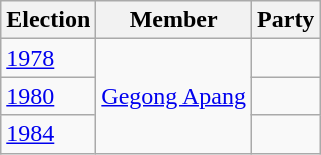<table class="wikitable sortable">
<tr>
<th>Election</th>
<th>Member</th>
<th colspan=2>Party</th>
</tr>
<tr>
<td><a href='#'>1978</a></td>
<td rowspan=3><a href='#'>Gegong Apang</a></td>
<td></td>
</tr>
<tr>
<td><a href='#'>1980</a></td>
<td></td>
</tr>
<tr>
<td><a href='#'>1984</a></td>
<td></td>
</tr>
</table>
